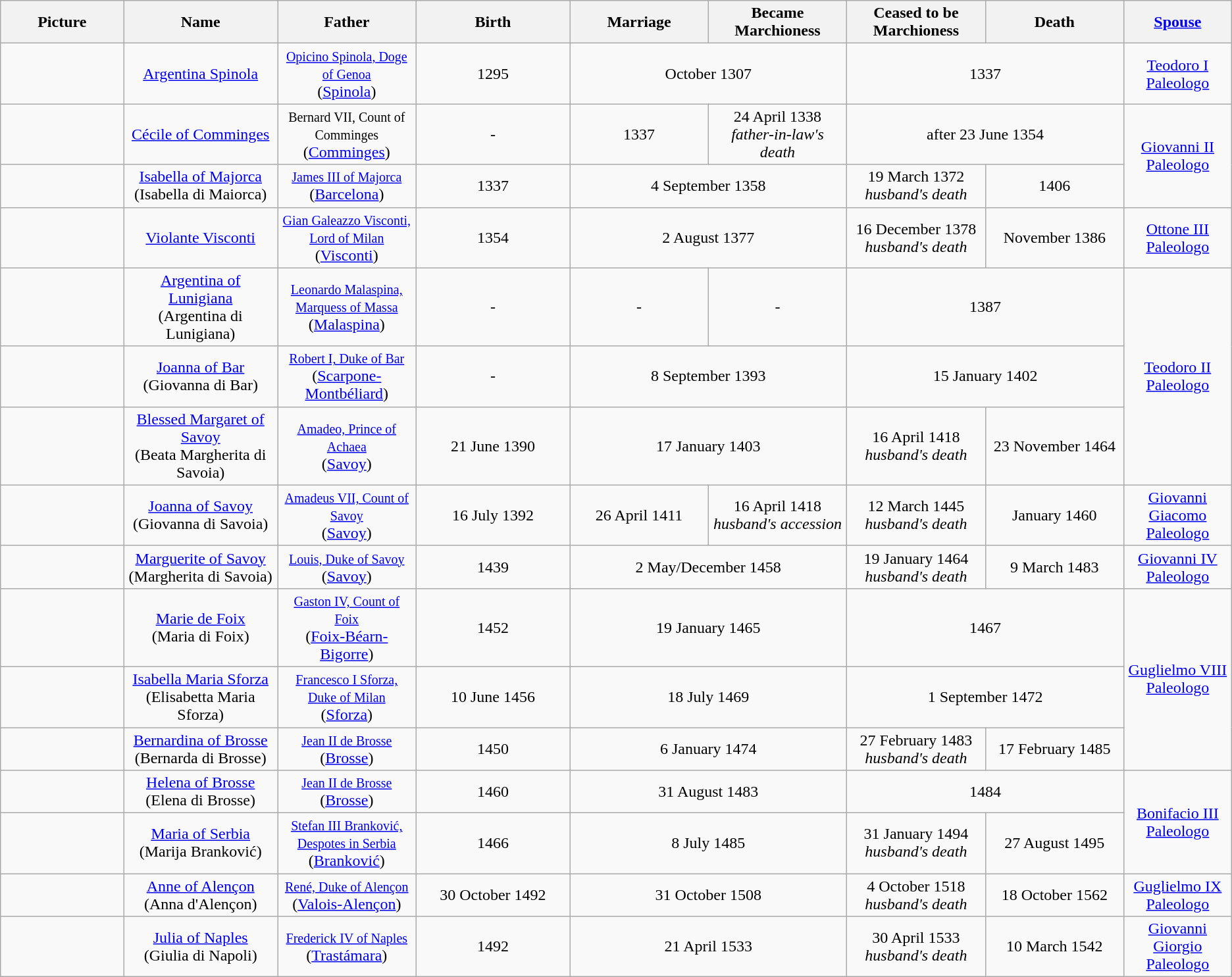<table class="wikitable">
<tr>
<th style="width:8%;">Picture</th>
<th style="width:10%;">Name</th>
<th style="width:9%;">Father</th>
<th style="width:10%;">Birth</th>
<th style="width:9%;">Marriage</th>
<th style="width:9%;">Became Marchioness</th>
<th style="width:9%;">Ceased to be Marchioness</th>
<th style="width:9%;">Death</th>
<th style="width:7%;"><a href='#'>Spouse</a></th>
</tr>
<tr>
<td style="text-align:center;"></td>
<td style="text-align:center;"><a href='#'>Argentina Spinola</a></td>
<td style="text-align:center;"><small><a href='#'>Opicino Spinola, Doge of Genoa</a></small><br>(<a href='#'>Spinola</a>)</td>
<td align=center>1295</td>
<td style="text-align:center;" colspan="2">October 1307</td>
<td style="text-align:center;" colspan="2">1337</td>
<td style="text-align:center;"><a href='#'>Teodoro I Paleologo</a></td>
</tr>
<tr>
<td style="text-align:center;"></td>
<td style="text-align:center;"><a href='#'>Cécile of Comminges</a><br></td>
<td style="text-align:center;"><small>Bernard VII, Count of Comminges</small><br>(<a href='#'>Comminges</a>)</td>
<td style="text-align:center;">-</td>
<td style="text-align:center;">1337</td>
<td style="text-align:center;">24 April 1338<br><em>father-in-law's death</em></td>
<td style="text-align:center;" colspan="2">after 23 June 1354</td>
<td style="text-align:center;" rowspan="2"><a href='#'>Giovanni II Paleologo</a></td>
</tr>
<tr>
<td style="text-align:center;"></td>
<td style="text-align:center;"><a href='#'>Isabella of Majorca</a><br>(Isabella di Maiorca)</td>
<td style="text-align:center;"><small><a href='#'>James III of Majorca</a></small><br>(<a href='#'>Barcelona</a>)</td>
<td style="text-align:center;">1337</td>
<td style="text-align:center;" colspan="2">4 September 1358</td>
<td style="text-align:center;">19 March 1372<br><em>husband's death</em></td>
<td style="text-align:center;">1406</td>
</tr>
<tr>
<td style="text-align:center;"></td>
<td style="text-align:center;"><a href='#'>Violante Visconti</a></td>
<td style="text-align:center;"><small><a href='#'>Gian Galeazzo Visconti, Lord of Milan</a></small><br>(<a href='#'>Visconti</a>)</td>
<td style="text-align:center;">1354</td>
<td style="text-align:center;" colspan="2">2 August 1377</td>
<td style="text-align:center;">16 December 1378<br><em>husband's death</em></td>
<td style="text-align:center;">November 1386</td>
<td style="text-align:center;"><a href='#'>Ottone III Paleologo</a></td>
</tr>
<tr>
<td style="text-align:center;"></td>
<td style="text-align:center;"><a href='#'>Argentina of Lunigiana</a><br>(Argentina di Lunigiana)</td>
<td style="text-align:center;"><small><a href='#'>Leonardo Malaspina, Marquess of Massa</a></small><br>(<a href='#'>Malaspina</a>)</td>
<td style="text-align:center;">-</td>
<td style="text-align:center;">-</td>
<td style="text-align:center;">-</td>
<td style="text-align:center;" colspan="2">1387</td>
<td style="text-align:center;" rowspan="3"><a href='#'>Teodoro II Paleologo</a></td>
</tr>
<tr>
<td style="text-align:center;"></td>
<td style="text-align:center;"><a href='#'>Joanna of Bar</a><br>(Giovanna di Bar)</td>
<td style="text-align:center;"><small><a href='#'>Robert I, Duke of Bar</a></small><br>(<a href='#'>Scarpone-Montbéliard</a>)</td>
<td style="text-align:center;">-</td>
<td style="text-align:center;" colspan="2">8 September 1393</td>
<td style="text-align:center;" colspan="2">15 January 1402</td>
</tr>
<tr>
<td style="text-align:center;"></td>
<td style="text-align:center;"><a href='#'>Blessed Margaret of Savoy</a><br>(Beata Margherita di Savoia)</td>
<td style="text-align:center;"><small><a href='#'>Amadeo, Prince of Achaea</a></small><br>(<a href='#'>Savoy</a>)</td>
<td align=center>21 June 1390</td>
<td style="text-align:center;" colspan="2">17 January 1403</td>
<td align=center>16 April 1418<br><em>husband's death</em></td>
<td align=center>23 November 1464</td>
</tr>
<tr>
<td style="text-align:center;"></td>
<td style="text-align:center;"><a href='#'>Joanna of Savoy</a><br>(Giovanna di Savoia)</td>
<td style="text-align:center;"><small><a href='#'>Amadeus VII, Count of Savoy</a></small><br>(<a href='#'>Savoy</a>)</td>
<td align=center>16 July 1392</td>
<td style="text-align:center;">26 April 1411</td>
<td align=center>16 April 1418<br><em>husband's accession</em></td>
<td align=center>12 March 1445<br><em>husband's death</em></td>
<td align=center>January 1460</td>
<td style="text-align:center;"><a href='#'>Giovanni Giacomo Paleologo</a></td>
</tr>
<tr>
<td style="text-align:center;"></td>
<td style="text-align:center;"><a href='#'>Marguerite of Savoy</a><br>(Margherita di Savoia)</td>
<td style="text-align:center;"><small><a href='#'>Louis, Duke of Savoy</a></small><br>(<a href='#'>Savoy</a>)</td>
<td align=center>1439</td>
<td style="text-align:center;" colspan="2">2 May/December 1458</td>
<td align=center>19 January 1464<br><em>husband's death</em></td>
<td align=center>9 March 1483</td>
<td style="text-align:center;"><a href='#'>Giovanni IV Paleologo</a></td>
</tr>
<tr>
<td style="text-align:center;"></td>
<td style="text-align:center;"><a href='#'>Marie de Foix</a><br>(Maria di Foix)</td>
<td style="text-align:center;"><small><a href='#'>Gaston IV, Count of Foix</a></small><br>(<a href='#'>Foix-Béarn-Bigorre</a>)</td>
<td align=center>1452</td>
<td style="text-align:center;" colspan="2">19 January 1465</td>
<td style="text-align:center;" colspan="2">1467</td>
<td style="text-align:center;" rowspan="3"><a href='#'>Guglielmo VIII Paleologo</a></td>
</tr>
<tr>
<td style="text-align:center;"></td>
<td style="text-align:center;"><a href='#'>Isabella Maria Sforza</a><br>(Elisabetta Maria Sforza)</td>
<td style="text-align:center;"><small><a href='#'>Francesco I Sforza, Duke of Milan</a></small><br>(<a href='#'>Sforza</a>)</td>
<td align=center>10 June 1456</td>
<td style="text-align:center;" colspan="2">18 July 1469</td>
<td style="text-align:center;" colspan="2">1 September 1472</td>
</tr>
<tr>
<td style="text-align:center;"></td>
<td style="text-align:center;"><a href='#'>Bernardina of Brosse</a><br>(Bernarda di Brosse)</td>
<td style="text-align:center;"><small><a href='#'>Jean II de Brosse</a></small><br>(<a href='#'>Brosse</a>)</td>
<td align=center>1450</td>
<td style="text-align:center;" colspan="2">6 January 1474</td>
<td align=center>27 February 1483<br><em>husband's death</em></td>
<td align=center>17 February 1485</td>
</tr>
<tr>
<td style="text-align:center;"></td>
<td style="text-align:center;"><a href='#'>Helena of Brosse</a><br>(Elena di Brosse)</td>
<td style="text-align:center;"><small><a href='#'>Jean II de Brosse</a></small><br>(<a href='#'>Brosse</a>)</td>
<td align=center>1460</td>
<td style="text-align:center;" colspan="2">31 August 1483</td>
<td style="text-align:center;" colspan="2">1484</td>
<td style="text-align:center;" rowspan="2"><a href='#'>Bonifacio III Paleologo</a></td>
</tr>
<tr>
<td style="text-align:center;"></td>
<td style="text-align:center;"><a href='#'>Maria of Serbia</a><br>(Marija Branković)</td>
<td style="text-align:center;"><small><a href='#'>Stefan III Branković, Despotes in Serbia</a></small><br>(<a href='#'>Branković</a>)</td>
<td align=center>1466</td>
<td style="text-align:center;" colspan="2">8 July 1485</td>
<td align=center>31 January 1494<br><em>husband's death</em></td>
<td align=center>27 August 1495</td>
</tr>
<tr>
<td style="text-align:center;"></td>
<td style="text-align:center;"><a href='#'>Anne of Alençon</a><br>(Anna d'Alençon)</td>
<td style="text-align:center;"><small><a href='#'>René, Duke of Alençon</a></small><br>(<a href='#'>Valois-Alençon</a>)</td>
<td align=center>30 October 1492</td>
<td style="text-align:center;" colspan="2">31 October 1508</td>
<td align=center>4 October 1518<br><em>husband's death</em></td>
<td align=center>18 October 1562</td>
<td align=center><a href='#'>Guglielmo IX Paleologo</a></td>
</tr>
<tr>
<td style="text-align:center;"></td>
<td style="text-align:center;"><a href='#'>Julia of Naples</a><br>(Giulia di Napoli)</td>
<td style="text-align:center;"><small><a href='#'>Frederick IV of Naples</a></small><br>(<a href='#'>Trastámara</a>)</td>
<td align=center>1492</td>
<td style="text-align:center;" colspan="2">21 April 1533</td>
<td align=center>30 April 1533<br><em>husband's death</em></td>
<td align=center>10 March 1542</td>
<td align=center><a href='#'>Giovanni Giorgio Paleologo</a></td>
</tr>
</table>
